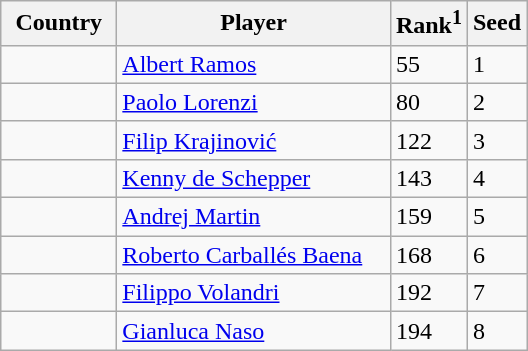<table class="sortable wikitable">
<tr>
<th width="70">Country</th>
<th width="175">Player</th>
<th>Rank<sup>1</sup></th>
<th>Seed</th>
</tr>
<tr>
<td></td>
<td><a href='#'>Albert Ramos</a></td>
<td>55</td>
<td>1</td>
</tr>
<tr>
<td></td>
<td><a href='#'>Paolo Lorenzi</a></td>
<td>80</td>
<td>2</td>
</tr>
<tr>
<td></td>
<td><a href='#'>Filip Krajinović</a></td>
<td>122</td>
<td>3</td>
</tr>
<tr>
<td></td>
<td><a href='#'>Kenny de Schepper</a></td>
<td>143</td>
<td>4</td>
</tr>
<tr>
<td></td>
<td><a href='#'>Andrej Martin</a></td>
<td>159</td>
<td>5</td>
</tr>
<tr>
<td></td>
<td><a href='#'>Roberto Carballés Baena</a></td>
<td>168</td>
<td>6</td>
</tr>
<tr>
<td></td>
<td><a href='#'>Filippo Volandri</a></td>
<td>192</td>
<td>7</td>
</tr>
<tr>
<td></td>
<td><a href='#'>Gianluca Naso</a></td>
<td>194</td>
<td>8</td>
</tr>
</table>
